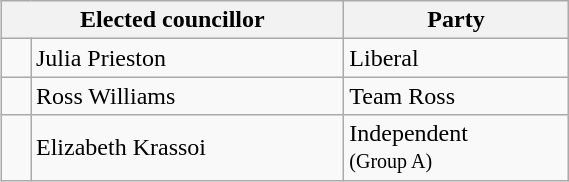<table class="wikitable" style="float:right;clear:right;width:30%">
<tr>
<th colspan="2">Elected councillor</th>
<th>Party</th>
</tr>
<tr>
<td> </td>
<td>Julia Prieston</td>
<td>Liberal</td>
</tr>
<tr>
<td> </td>
<td>Ross Williams</td>
<td>Team Ross</td>
</tr>
<tr>
<td> </td>
<td>Elizabeth Krassoi</td>
<td>Independent <br> <small> (Group A) </small></td>
</tr>
</table>
